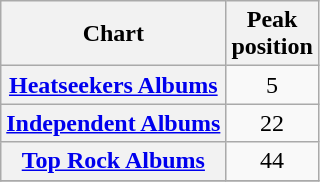<table class="wikitable plainrowheaders sortable" style="text-align:center;" border="1">
<tr>
<th scope="col">Chart</th>
<th scope="col">Peak<br>position</th>
</tr>
<tr>
<th scope="row"><a href='#'>Heatseekers Albums</a></th>
<td>5</td>
</tr>
<tr>
<th scope="row"><a href='#'>Independent Albums</a></th>
<td>22</td>
</tr>
<tr>
<th scope="row"><a href='#'>Top Rock Albums</a></th>
<td>44</td>
</tr>
<tr>
</tr>
</table>
